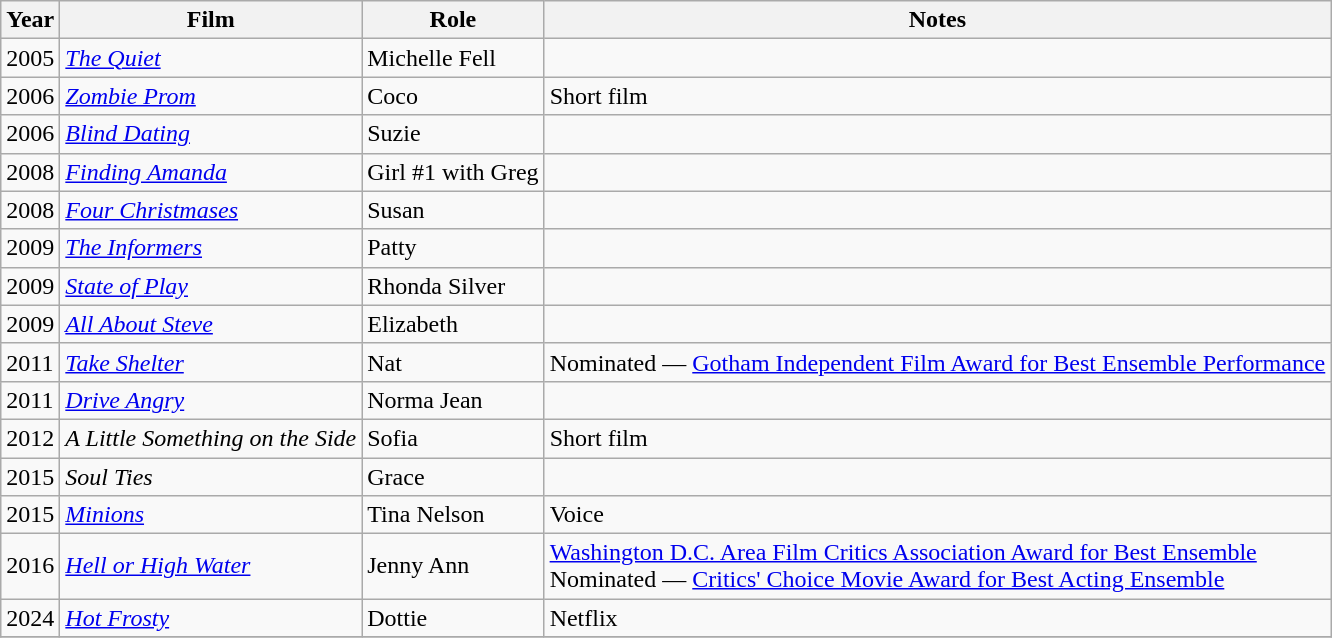<table class="wikitable sortable">
<tr>
<th>Year</th>
<th>Film</th>
<th>Role</th>
<th class="unsortable">Notes</th>
</tr>
<tr>
<td>2005</td>
<td><em><a href='#'>The Quiet</a></em></td>
<td>Michelle Fell</td>
<td></td>
</tr>
<tr>
<td>2006</td>
<td><em><a href='#'>Zombie Prom</a></em></td>
<td>Coco</td>
<td>Short film</td>
</tr>
<tr>
<td>2006</td>
<td><em><a href='#'>Blind Dating</a></em></td>
<td>Suzie</td>
<td></td>
</tr>
<tr>
<td>2008</td>
<td><em><a href='#'>Finding Amanda</a></em></td>
<td>Girl #1 with Greg</td>
<td></td>
</tr>
<tr>
<td>2008</td>
<td><em><a href='#'>Four Christmases</a></em></td>
<td>Susan</td>
<td></td>
</tr>
<tr>
<td>2009</td>
<td><em><a href='#'>The Informers</a></em></td>
<td>Patty</td>
<td></td>
</tr>
<tr>
<td>2009</td>
<td><em><a href='#'>State of Play</a></em></td>
<td>Rhonda Silver</td>
<td></td>
</tr>
<tr>
<td>2009</td>
<td><em><a href='#'>All About Steve</a></em></td>
<td>Elizabeth</td>
<td></td>
</tr>
<tr>
<td>2011</td>
<td><em><a href='#'>Take Shelter</a></em></td>
<td>Nat</td>
<td>Nominated — <a href='#'>Gotham Independent Film Award for Best Ensemble Performance</a></td>
</tr>
<tr>
<td>2011</td>
<td><em><a href='#'>Drive Angry</a></em></td>
<td>Norma Jean</td>
<td></td>
</tr>
<tr>
<td>2012</td>
<td><em>A Little Something on the Side</em></td>
<td>Sofia</td>
<td>Short film</td>
</tr>
<tr>
<td>2015</td>
<td><em>Soul Ties</em></td>
<td>Grace</td>
<td></td>
</tr>
<tr>
<td>2015</td>
<td><em><a href='#'>Minions</a></em></td>
<td>Tina Nelson</td>
<td>Voice</td>
</tr>
<tr>
<td>2016</td>
<td><em><a href='#'>Hell or High Water</a></em></td>
<td>Jenny Ann</td>
<td><a href='#'>Washington D.C. Area Film Critics Association Award for Best Ensemble</a><br>Nominated — <a href='#'>Critics' Choice Movie Award for Best Acting Ensemble</a></td>
</tr>
<tr>
<td>2024</td>
<td><em><a href='#'>Hot Frosty</a></em></td>
<td>Dottie</td>
<td>Netflix</td>
</tr>
<tr>
</tr>
</table>
